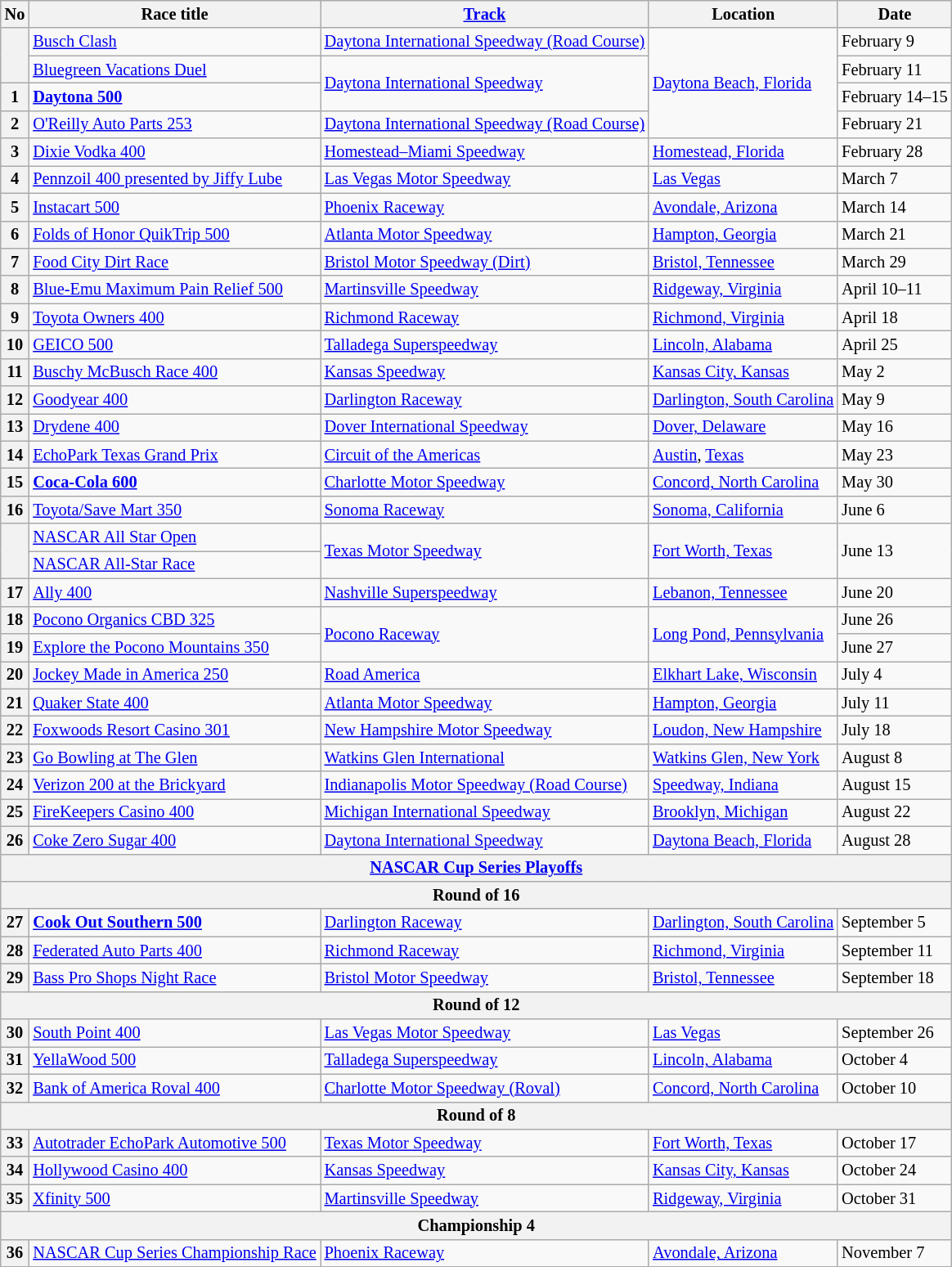<table class="wikitable" style="font-size:85%">
<tr>
<th>No</th>
<th>Race title</th>
<th><a href='#'>Track</a></th>
<th>Location</th>
<th>Date</th>
</tr>
<tr>
<th rowspan=2></th>
<td><a href='#'>Busch Clash</a></td>
<td> <a href='#'>Daytona International Speedway (Road Course)</a></td>
<td rowspan=4><a href='#'>Daytona Beach, Florida</a></td>
<td>February 9</td>
</tr>
<tr>
<td><a href='#'>Bluegreen Vacations Duel</a></td>
<td rowspan=2> <a href='#'>Daytona International Speedway</a></td>
<td>February 11</td>
</tr>
<tr>
<th>1</th>
<td><strong><a href='#'>Daytona 500</a></strong></td>
<td>February 14–15</td>
</tr>
<tr>
<th>2</th>
<td><a href='#'>O'Reilly Auto Parts 253</a></td>
<td> <a href='#'>Daytona International Speedway (Road Course)</a></td>
<td>February 21</td>
</tr>
<tr>
<th>3</th>
<td><a href='#'>Dixie Vodka 400</a></td>
<td> <a href='#'>Homestead–Miami Speedway</a></td>
<td><a href='#'>Homestead, Florida</a></td>
<td>February 28</td>
</tr>
<tr>
<th>4</th>
<td><a href='#'>Pennzoil 400 presented by Jiffy Lube</a></td>
<td> <a href='#'>Las Vegas Motor Speedway</a></td>
<td><a href='#'>Las Vegas</a></td>
<td>March 7</td>
</tr>
<tr>
<th>5</th>
<td><a href='#'>Instacart 500</a></td>
<td> <a href='#'>Phoenix Raceway</a></td>
<td><a href='#'>Avondale, Arizona</a></td>
<td>March 14</td>
</tr>
<tr>
<th>6</th>
<td><a href='#'>Folds of Honor QuikTrip 500</a></td>
<td> <a href='#'>Atlanta Motor Speedway</a></td>
<td><a href='#'>Hampton, Georgia</a></td>
<td>March 21</td>
</tr>
<tr>
<th>7</th>
<td><a href='#'>Food City Dirt Race</a></td>
<td> <a href='#'>Bristol Motor Speedway (Dirt)</a></td>
<td><a href='#'>Bristol, Tennessee</a></td>
<td>March 29</td>
</tr>
<tr>
<th>8</th>
<td><a href='#'>Blue-Emu Maximum Pain Relief 500</a></td>
<td> <a href='#'>Martinsville Speedway</a></td>
<td><a href='#'>Ridgeway, Virginia</a></td>
<td>April 10–11</td>
</tr>
<tr>
<th>9</th>
<td><a href='#'>Toyota Owners 400</a></td>
<td> <a href='#'>Richmond Raceway</a></td>
<td><a href='#'>Richmond, Virginia</a></td>
<td>April 18</td>
</tr>
<tr>
<th>10</th>
<td><a href='#'>GEICO 500</a></td>
<td> <a href='#'>Talladega Superspeedway</a></td>
<td><a href='#'>Lincoln, Alabama</a></td>
<td>April 25</td>
</tr>
<tr>
<th>11</th>
<td><a href='#'>Buschy McBusch Race 400</a></td>
<td> <a href='#'>Kansas Speedway</a></td>
<td><a href='#'>Kansas City, Kansas</a></td>
<td>May 2</td>
</tr>
<tr>
<th>12</th>
<td><a href='#'>Goodyear 400</a></td>
<td> <a href='#'>Darlington Raceway</a></td>
<td><a href='#'>Darlington, South Carolina</a></td>
<td>May 9</td>
</tr>
<tr>
<th>13</th>
<td><a href='#'>Drydene 400</a></td>
<td> <a href='#'>Dover International Speedway</a></td>
<td><a href='#'>Dover, Delaware</a></td>
<td>May 16</td>
</tr>
<tr>
<th>14</th>
<td><a href='#'>EchoPark Texas Grand Prix</a></td>
<td> <a href='#'>Circuit of the Americas</a></td>
<td><a href='#'>Austin</a>, <a href='#'>Texas</a></td>
<td>May 23</td>
</tr>
<tr>
<th>15</th>
<td><strong><a href='#'>Coca-Cola 600</a></strong></td>
<td> <a href='#'>Charlotte Motor Speedway</a></td>
<td><a href='#'>Concord, North Carolina</a></td>
<td>May 30</td>
</tr>
<tr>
<th>16</th>
<td><a href='#'>Toyota/Save Mart 350</a></td>
<td> <a href='#'>Sonoma Raceway</a></td>
<td><a href='#'>Sonoma, California</a></td>
<td>June 6</td>
</tr>
<tr>
<th rowspan=2></th>
<td><a href='#'>NASCAR All Star Open</a></td>
<td rowspan=2> <a href='#'>Texas Motor Speedway</a></td>
<td rowspan=2><a href='#'>Fort Worth, Texas</a></td>
<td rowspan=2>June 13</td>
</tr>
<tr>
<td><a href='#'>NASCAR All-Star Race</a></td>
</tr>
<tr>
<th>17</th>
<td><a href='#'>Ally 400</a></td>
<td> <a href='#'>Nashville Superspeedway</a></td>
<td><a href='#'>Lebanon, Tennessee</a></td>
<td>June 20</td>
</tr>
<tr>
<th>18</th>
<td><a href='#'>Pocono Organics CBD 325</a></td>
<td rowspan=2> <a href='#'>Pocono Raceway</a></td>
<td rowspan=2><a href='#'>Long Pond, Pennsylvania</a></td>
<td>June 26</td>
</tr>
<tr>
<th>19</th>
<td><a href='#'>Explore the Pocono Mountains 350</a></td>
<td>June 27</td>
</tr>
<tr>
<th>20</th>
<td><a href='#'>Jockey Made in America 250</a></td>
<td> <a href='#'>Road America</a></td>
<td><a href='#'>Elkhart Lake, Wisconsin</a></td>
<td>July 4</td>
</tr>
<tr>
<th>21</th>
<td><a href='#'>Quaker State 400</a></td>
<td> <a href='#'>Atlanta Motor Speedway</a></td>
<td><a href='#'>Hampton, Georgia</a></td>
<td>July 11</td>
</tr>
<tr>
<th>22</th>
<td><a href='#'>Foxwoods Resort Casino 301</a></td>
<td> <a href='#'>New Hampshire Motor Speedway</a></td>
<td><a href='#'>Loudon, New Hampshire</a></td>
<td>July 18</td>
</tr>
<tr>
<th>23</th>
<td><a href='#'>Go Bowling at The Glen</a></td>
<td> <a href='#'>Watkins Glen International</a></td>
<td><a href='#'>Watkins Glen, New York</a></td>
<td>August 8</td>
</tr>
<tr>
<th>24</th>
<td><a href='#'>Verizon 200 at the Brickyard</a></td>
<td> <a href='#'>Indianapolis Motor Speedway (Road Course)</a></td>
<td><a href='#'>Speedway, Indiana</a></td>
<td>August 15</td>
</tr>
<tr>
<th>25</th>
<td><a href='#'>FireKeepers Casino 400</a></td>
<td> <a href='#'>Michigan International Speedway</a></td>
<td><a href='#'>Brooklyn, Michigan</a></td>
<td>August 22</td>
</tr>
<tr>
<th>26</th>
<td><a href='#'>Coke Zero Sugar 400</a></td>
<td> <a href='#'>Daytona International Speedway</a></td>
<td><a href='#'>Daytona Beach, Florida</a></td>
<td>August 28</td>
</tr>
<tr>
<th colspan=5><a href='#'>NASCAR Cup Series Playoffs</a></th>
</tr>
<tr>
<th colspan=5>Round of 16</th>
</tr>
<tr>
<th>27</th>
<td><strong><a href='#'>Cook Out Southern 500</a></strong></td>
<td> <a href='#'>Darlington Raceway</a></td>
<td><a href='#'>Darlington, South Carolina</a></td>
<td>September 5</td>
</tr>
<tr>
<th>28</th>
<td><a href='#'>Federated Auto Parts 400</a></td>
<td> <a href='#'>Richmond Raceway</a></td>
<td><a href='#'>Richmond, Virginia</a></td>
<td>September 11</td>
</tr>
<tr>
<th>29</th>
<td><a href='#'>Bass Pro Shops Night Race</a></td>
<td> <a href='#'>Bristol Motor Speedway</a></td>
<td><a href='#'>Bristol, Tennessee</a></td>
<td>September 18</td>
</tr>
<tr>
<th colspan=5>Round of 12</th>
</tr>
<tr>
<th>30</th>
<td><a href='#'>South Point 400</a></td>
<td> <a href='#'>Las Vegas Motor Speedway</a></td>
<td><a href='#'>Las Vegas</a></td>
<td>September 26</td>
</tr>
<tr>
<th>31</th>
<td><a href='#'>YellaWood 500</a></td>
<td> <a href='#'>Talladega Superspeedway</a></td>
<td><a href='#'>Lincoln, Alabama</a></td>
<td>October 4</td>
</tr>
<tr>
<th>32</th>
<td><a href='#'>Bank of America Roval 400</a></td>
<td> <a href='#'>Charlotte Motor Speedway (Roval)</a></td>
<td><a href='#'>Concord, North Carolina</a></td>
<td>October 10</td>
</tr>
<tr>
<th colspan=5>Round of 8</th>
</tr>
<tr>
<th>33</th>
<td><a href='#'>Autotrader EchoPark Automotive 500</a></td>
<td> <a href='#'>Texas Motor Speedway</a></td>
<td><a href='#'>Fort Worth, Texas</a></td>
<td>October 17</td>
</tr>
<tr>
<th>34</th>
<td><a href='#'>Hollywood Casino 400</a></td>
<td> <a href='#'>Kansas Speedway</a></td>
<td><a href='#'>Kansas City, Kansas</a></td>
<td>October 24</td>
</tr>
<tr>
<th>35</th>
<td><a href='#'>Xfinity 500</a></td>
<td> <a href='#'>Martinsville Speedway</a></td>
<td><a href='#'>Ridgeway, Virginia</a></td>
<td>October 31</td>
</tr>
<tr>
<th colspan=5>Championship 4</th>
</tr>
<tr>
<th>36</th>
<td><a href='#'>NASCAR Cup Series Championship Race</a></td>
<td> <a href='#'>Phoenix Raceway</a></td>
<td><a href='#'>Avondale, Arizona</a></td>
<td>November 7</td>
</tr>
</table>
